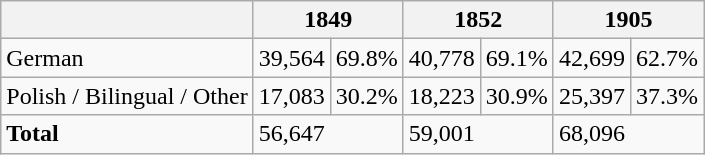<table class="wikitable">
<tr>
<th></th>
<th colspan="2">1849</th>
<th colspan="2">1852</th>
<th colspan="2">1905</th>
</tr>
<tr>
<td>German</td>
<td>39,564</td>
<td>69.8%</td>
<td>40,778</td>
<td>69.1%</td>
<td>42,699</td>
<td>62.7%</td>
</tr>
<tr>
<td>Polish / Bilingual / Other</td>
<td>17,083</td>
<td>30.2%</td>
<td>18,223</td>
<td>30.9%</td>
<td>25,397</td>
<td>37.3%</td>
</tr>
<tr>
<td><strong>Total</strong></td>
<td colspan="2">56,647</td>
<td colspan="2">59,001</td>
<td colspan="2">68,096</td>
</tr>
</table>
